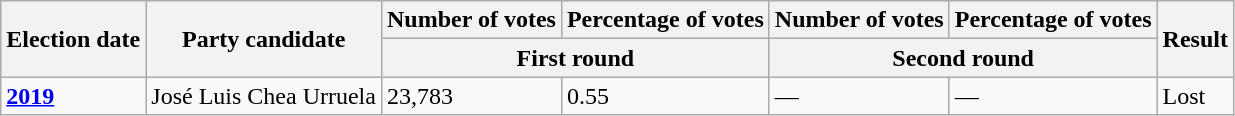<table class="wikitable">
<tr>
<th rowspan="2">Election date</th>
<th rowspan="2">Party candidate</th>
<th>Number of votes</th>
<th>Percentage of votes</th>
<th>Number of votes</th>
<th>Percentage of votes</th>
<th rowspan="2">Result</th>
</tr>
<tr>
<th colspan="2">First round</th>
<th colspan="2">Second round</th>
</tr>
<tr>
<td><strong><a href='#'>2019</a></strong></td>
<td>José Luis Chea Urruela</td>
<td>23,783</td>
<td>0.55</td>
<td>—</td>
<td>—</td>
<td>Lost</td>
</tr>
</table>
